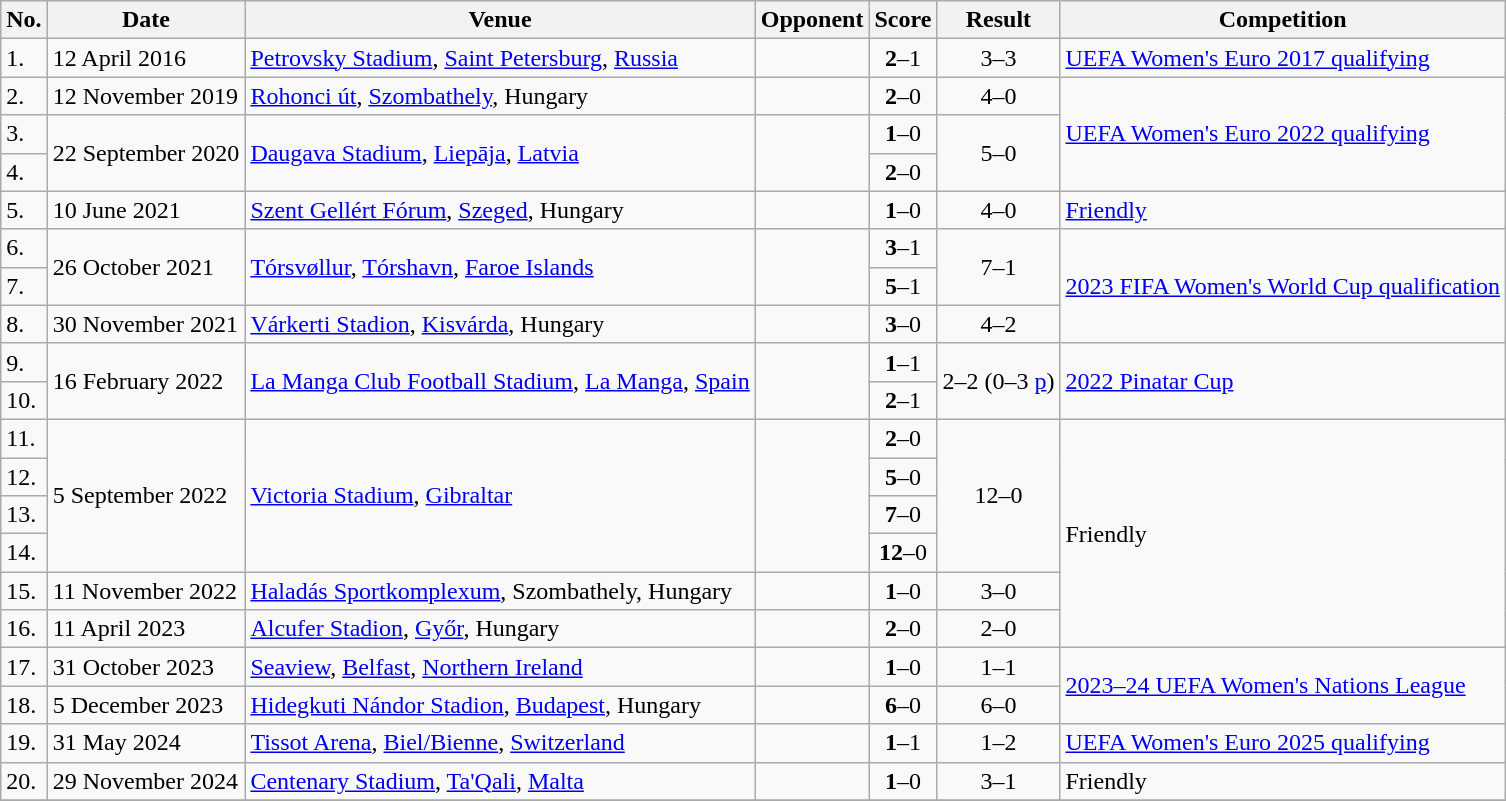<table class="wikitable">
<tr>
<th>No.</th>
<th>Date</th>
<th>Venue</th>
<th>Opponent</th>
<th>Score</th>
<th>Result</th>
<th>Competition</th>
</tr>
<tr>
<td>1.</td>
<td>12 April 2016</td>
<td><a href='#'>Petrovsky Stadium</a>, <a href='#'>Saint Petersburg</a>, <a href='#'>Russia</a></td>
<td></td>
<td align=center><strong>2</strong>–1</td>
<td align=center>3–3</td>
<td><a href='#'>UEFA Women's Euro 2017 qualifying</a></td>
</tr>
<tr>
<td>2.</td>
<td>12 November 2019</td>
<td><a href='#'>Rohonci út</a>, <a href='#'>Szombathely</a>, Hungary</td>
<td></td>
<td align=center><strong>2</strong>–0</td>
<td align=center>4–0</td>
<td rowspan=3><a href='#'>UEFA Women's Euro 2022 qualifying</a></td>
</tr>
<tr>
<td>3.</td>
<td rowspan=2>22 September 2020</td>
<td rowspan=2><a href='#'>Daugava Stadium</a>, <a href='#'>Liepāja</a>, <a href='#'>Latvia</a></td>
<td rowspan=2></td>
<td align=center><strong>1</strong>–0</td>
<td rowspan=2 align=center>5–0</td>
</tr>
<tr>
<td>4.</td>
<td align=center><strong>2</strong>–0</td>
</tr>
<tr>
<td>5.</td>
<td>10 June 2021</td>
<td><a href='#'>Szent Gellért Fórum</a>, <a href='#'>Szeged</a>, Hungary</td>
<td></td>
<td align=center><strong>1</strong>–0</td>
<td align=center>4–0</td>
<td><a href='#'>Friendly</a></td>
</tr>
<tr>
<td>6.</td>
<td rowspan=2>26 October 2021</td>
<td rowspan=2><a href='#'>Tórsvøllur</a>, <a href='#'>Tórshavn</a>, <a href='#'>Faroe Islands</a></td>
<td rowspan=2></td>
<td align=center><strong>3</strong>–1</td>
<td rowspan=2 align=center>7–1</td>
<td rowspan=3><a href='#'>2023 FIFA Women's World Cup qualification</a></td>
</tr>
<tr>
<td>7.</td>
<td align=center><strong>5</strong>–1</td>
</tr>
<tr>
<td>8.</td>
<td>30 November 2021</td>
<td><a href='#'>Várkerti Stadion</a>, <a href='#'>Kisvárda</a>, Hungary</td>
<td></td>
<td align=center><strong>3</strong>–0</td>
<td align=center>4–2</td>
</tr>
<tr>
<td>9.</td>
<td rowspan=2>16 February 2022</td>
<td rowspan=2><a href='#'>La Manga Club Football Stadium</a>, <a href='#'>La Manga</a>, <a href='#'>Spain</a></td>
<td rowspan=2></td>
<td align=center><strong>1</strong>–1</td>
<td rowspan=2 align=center>2–2 (0–3 <a href='#'>p</a>)</td>
<td rowspan=2><a href='#'>2022 Pinatar Cup</a></td>
</tr>
<tr>
<td>10.</td>
<td align=center><strong>2</strong>–1</td>
</tr>
<tr>
<td>11.</td>
<td rowspan=4>5 September 2022</td>
<td rowspan=4><a href='#'>Victoria Stadium</a>, <a href='#'>Gibraltar</a></td>
<td rowspan=4></td>
<td align=center><strong>2</strong>–0</td>
<td rowspan=4 align=center>12–0</td>
<td rowspan=6>Friendly</td>
</tr>
<tr>
<td>12.</td>
<td align=center><strong>5</strong>–0</td>
</tr>
<tr>
<td>13.</td>
<td align=center><strong>7</strong>–0</td>
</tr>
<tr>
<td>14.</td>
<td align=center><strong>12</strong>–0</td>
</tr>
<tr>
<td>15.</td>
<td>11 November 2022</td>
<td><a href='#'>Haladás Sportkomplexum</a>, Szombathely, Hungary</td>
<td></td>
<td align=center><strong>1</strong>–0</td>
<td align=center>3–0</td>
</tr>
<tr>
<td>16.</td>
<td>11 April 2023</td>
<td><a href='#'>Alcufer Stadion</a>, <a href='#'>Győr</a>, Hungary</td>
<td></td>
<td align=center><strong>2</strong>–0</td>
<td align=center>2–0</td>
</tr>
<tr>
<td>17.</td>
<td>31 October 2023</td>
<td><a href='#'>Seaview</a>, <a href='#'>Belfast</a>, <a href='#'>Northern Ireland</a></td>
<td></td>
<td align=center><strong>1</strong>–0</td>
<td align=center>1–1</td>
<td rowspan=2><a href='#'>2023–24 UEFA Women's Nations League</a></td>
</tr>
<tr>
<td>18.</td>
<td>5 December 2023</td>
<td><a href='#'>Hidegkuti Nándor Stadion</a>, <a href='#'>Budapest</a>, Hungary</td>
<td></td>
<td align=center><strong>6</strong>–0</td>
<td align=center>6–0</td>
</tr>
<tr>
<td>19.</td>
<td>31 May 2024</td>
<td><a href='#'>Tissot Arena</a>, <a href='#'>Biel/Bienne</a>, <a href='#'>Switzerland</a></td>
<td></td>
<td align=center><strong>1</strong>–1</td>
<td align=center>1–2</td>
<td><a href='#'>UEFA Women's Euro 2025 qualifying</a></td>
</tr>
<tr>
<td>20.</td>
<td>29 November 2024</td>
<td><a href='#'>Centenary Stadium</a>, <a href='#'>Ta'Qali</a>, <a href='#'>Malta</a></td>
<td></td>
<td align=center><strong>1</strong>–0</td>
<td align=center>3–1</td>
<td>Friendly</td>
</tr>
<tr>
</tr>
</table>
